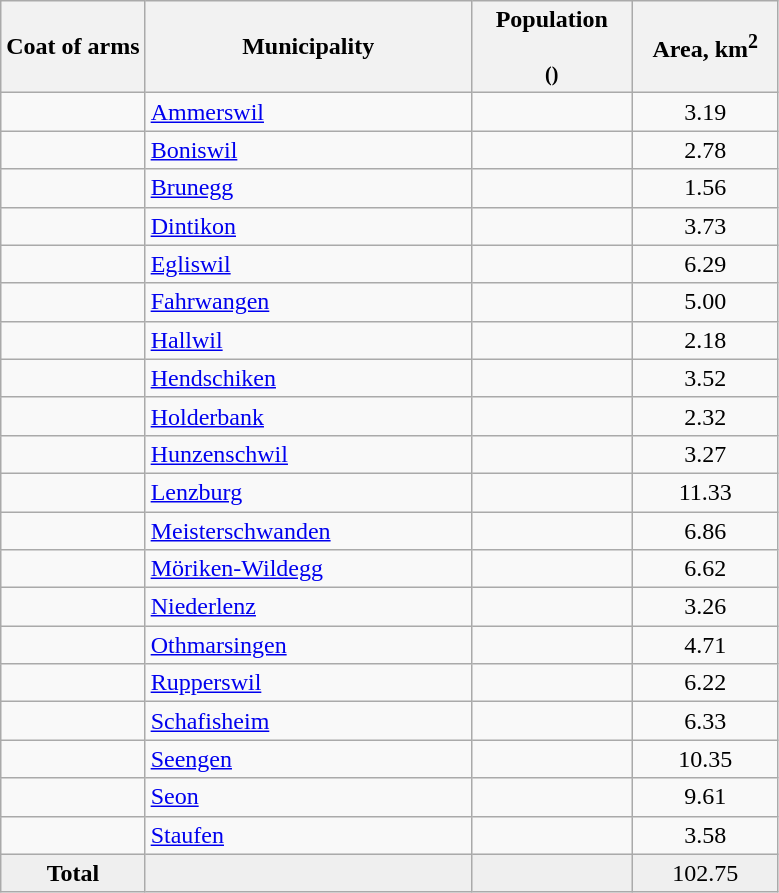<table class="wikitable">
<tr>
<th>Coat of arms</th>
<th width="210">Municipality</th>
<th width="100">Population<br><small><br>()</small></th>
<th width="90">Area, km<sup>2</sup></th>
</tr>
<tr>
<td align="center"></td>
<td><a href='#'>Ammerswil</a></td>
<td align="center"></td>
<td align="center">3.19</td>
</tr>
<tr>
<td align="center"></td>
<td><a href='#'>Boniswil</a></td>
<td align="center"></td>
<td align="center">2.78</td>
</tr>
<tr>
<td align="center"></td>
<td><a href='#'>Brunegg</a></td>
<td align="center"></td>
<td align="center">1.56</td>
</tr>
<tr>
<td align="center"></td>
<td><a href='#'>Dintikon</a></td>
<td align="center"></td>
<td align="center">3.73</td>
</tr>
<tr>
<td align="center"></td>
<td><a href='#'>Egliswil</a></td>
<td align="center"></td>
<td align="center">6.29</td>
</tr>
<tr>
<td align="center"></td>
<td><a href='#'>Fahrwangen</a></td>
<td align="center"></td>
<td align="center">5.00</td>
</tr>
<tr>
<td align="center"></td>
<td><a href='#'>Hallwil</a></td>
<td align="center"></td>
<td align="center">2.18</td>
</tr>
<tr>
<td align="center"></td>
<td><a href='#'>Hendschiken</a></td>
<td align="center"></td>
<td align="center">3.52</td>
</tr>
<tr>
<td align="center"></td>
<td><a href='#'>Holderbank</a></td>
<td align="center"></td>
<td align="center">2.32</td>
</tr>
<tr>
<td align="center"></td>
<td><a href='#'>Hunzenschwil</a></td>
<td align="center"></td>
<td align="center">3.27</td>
</tr>
<tr>
<td align="center"></td>
<td><a href='#'>Lenzburg</a></td>
<td align="center"></td>
<td align="center">11.33</td>
</tr>
<tr>
<td align="center"></td>
<td><a href='#'>Meisterschwanden</a></td>
<td align="center"></td>
<td align="center">6.86</td>
</tr>
<tr>
<td align="center"></td>
<td><a href='#'>Möriken-Wildegg</a></td>
<td align="center"></td>
<td align="center">6.62</td>
</tr>
<tr>
<td align="center"></td>
<td><a href='#'>Niederlenz</a></td>
<td align="center"></td>
<td align="center">3.26</td>
</tr>
<tr>
<td align="center"></td>
<td><a href='#'>Othmarsingen</a></td>
<td align="center"></td>
<td align="center">4.71</td>
</tr>
<tr>
<td align="center"></td>
<td><a href='#'>Rupperswil</a></td>
<td align="center"></td>
<td align="center">6.22</td>
</tr>
<tr>
<td align="center"></td>
<td><a href='#'>Schafisheim</a></td>
<td align="center"></td>
<td align="center">6.33</td>
</tr>
<tr>
<td align="center"></td>
<td><a href='#'>Seengen</a></td>
<td align="center"></td>
<td align="center">10.35</td>
</tr>
<tr>
<td align="center"></td>
<td><a href='#'>Seon</a></td>
<td align="center"></td>
<td align="center">9.61</td>
</tr>
<tr>
<td align="center"></td>
<td><a href='#'>Staufen</a></td>
<td align="center"></td>
<td align="center">3.58</td>
</tr>
<tr>
<td align="center" bgcolor="#EFEFEF"><strong>Total</strong></td>
<td bgcolor="#EFEFEF"></td>
<td align="center" bgcolor="#EFEFEF"></td>
<td align="center" bgcolor="#EFEFEF">102.75</td>
</tr>
</table>
